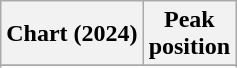<table class="wikitable sortable plainrowheaders" style="text-align:center;">
<tr>
<th scope="col">Chart (2024)</th>
<th scope="col">Peak<br>position</th>
</tr>
<tr>
</tr>
<tr>
</tr>
</table>
